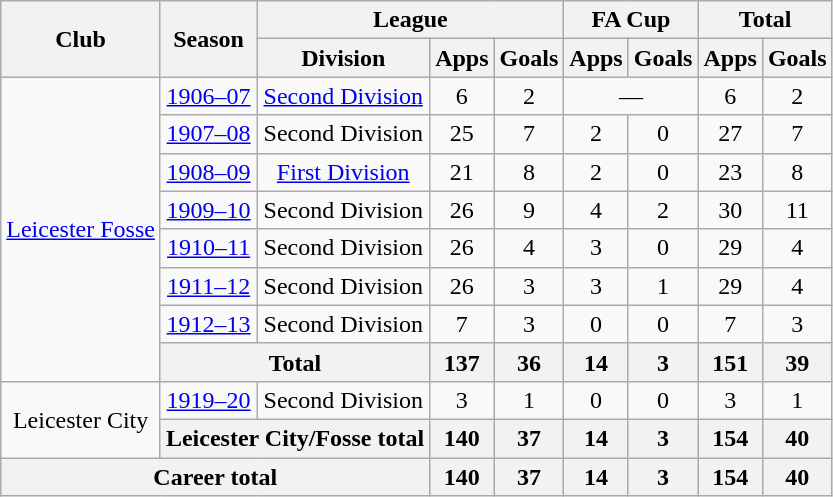<table class="wikitable" style="text-align:center;">
<tr>
<th rowspan="2">Club</th>
<th rowspan="2">Season</th>
<th colspan="3">League</th>
<th colspan="2">FA Cup</th>
<th colspan="2">Total</th>
</tr>
<tr>
<th>Division</th>
<th>Apps</th>
<th>Goals</th>
<th>Apps</th>
<th>Goals</th>
<th>Apps</th>
<th>Goals</th>
</tr>
<tr>
<td rowspan="8"><a href='#'>Leicester Fosse</a></td>
<td><a href='#'>1906–07</a></td>
<td><a href='#'>Second Division</a></td>
<td>6</td>
<td>2</td>
<td colspan="2">—</td>
<td>6</td>
<td>2</td>
</tr>
<tr>
<td><a href='#'>1907–08</a></td>
<td>Second Division</td>
<td>25</td>
<td>7</td>
<td>2</td>
<td>0</td>
<td>27</td>
<td>7</td>
</tr>
<tr>
<td><a href='#'>1908–09</a></td>
<td><a href='#'>First Division</a></td>
<td>21</td>
<td>8</td>
<td>2</td>
<td>0</td>
<td>23</td>
<td>8</td>
</tr>
<tr>
<td><a href='#'>1909–10</a></td>
<td>Second Division</td>
<td>26</td>
<td>9</td>
<td>4</td>
<td>2</td>
<td>30</td>
<td>11</td>
</tr>
<tr>
<td><a href='#'>1910–11</a></td>
<td>Second Division</td>
<td>26</td>
<td>4</td>
<td>3</td>
<td>0</td>
<td>29</td>
<td>4</td>
</tr>
<tr>
<td><a href='#'>1911–12</a></td>
<td>Second Division</td>
<td>26</td>
<td>3</td>
<td>3</td>
<td>1</td>
<td>29</td>
<td>4</td>
</tr>
<tr>
<td><a href='#'>1912–13</a></td>
<td>Second Division</td>
<td>7</td>
<td>3</td>
<td>0</td>
<td>0</td>
<td>7</td>
<td>3</td>
</tr>
<tr>
<th colspan="2">Total</th>
<th>137</th>
<th>36</th>
<th>14</th>
<th>3</th>
<th>151</th>
<th>39</th>
</tr>
<tr>
<td rowspan="2">Leicester City</td>
<td><a href='#'>1919–20</a></td>
<td>Second Division</td>
<td>3</td>
<td>1</td>
<td>0</td>
<td>0</td>
<td>3</td>
<td>1</td>
</tr>
<tr>
<th colspan="2">Leicester City/Fosse total</th>
<th>140</th>
<th>37</th>
<th>14</th>
<th>3</th>
<th>154</th>
<th>40</th>
</tr>
<tr>
<th colspan="3">Career total</th>
<th>140</th>
<th>37</th>
<th>14</th>
<th>3</th>
<th>154</th>
<th>40</th>
</tr>
</table>
